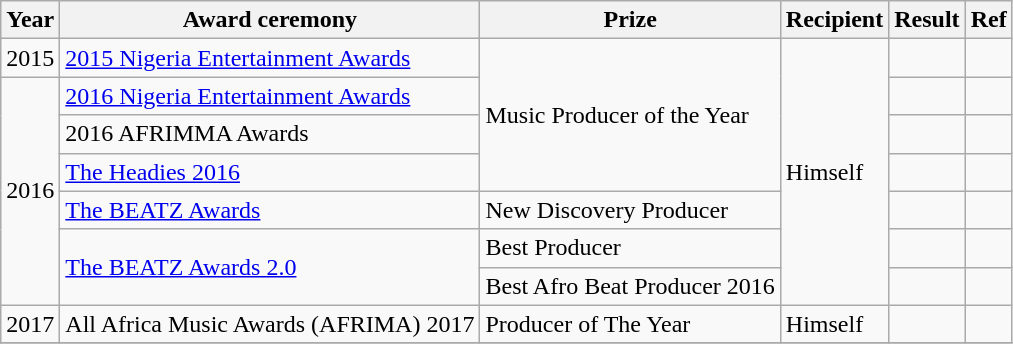<table class ="wikitable">
<tr>
<th>Year</th>
<th>Award ceremony</th>
<th>Prize</th>
<th>Recipient</th>
<th>Result</th>
<th>Ref</th>
</tr>
<tr>
<td>2015</td>
<td><a href='#'>2015 Nigeria Entertainment Awards</a></td>
<td rowspan="4">Music Producer of the Year</td>
<td rowspan="7">Himself</td>
<td></td>
<td></td>
</tr>
<tr>
<td rowspan="6">2016</td>
<td><a href='#'>2016 Nigeria Entertainment Awards</a></td>
<td></td>
<td></td>
</tr>
<tr>
<td>2016 AFRIMMA Awards</td>
<td></td>
<td></td>
</tr>
<tr>
<td><a href='#'>The Headies 2016</a></td>
<td></td>
<td></td>
</tr>
<tr>
<td><a href='#'>The BEATZ Awards</a></td>
<td rowspan="1">New Discovery Producer</td>
<td></td>
<td></td>
</tr>
<tr>
<td rowspan="2"><a href='#'>The BEATZ Awards 2.0</a></td>
<td rowspan="1">Best Producer</td>
<td></td>
<td></td>
</tr>
<tr>
<td rowspan="1">Best Afro Beat Producer 2016</td>
<td></td>
<td></td>
</tr>
<tr>
<td>2017</td>
<td>All Africa Music Awards (AFRIMA) 2017</td>
<td>Producer of The Year</td>
<td>Himself</td>
<td></td>
<td></td>
</tr>
<tr>
</tr>
</table>
